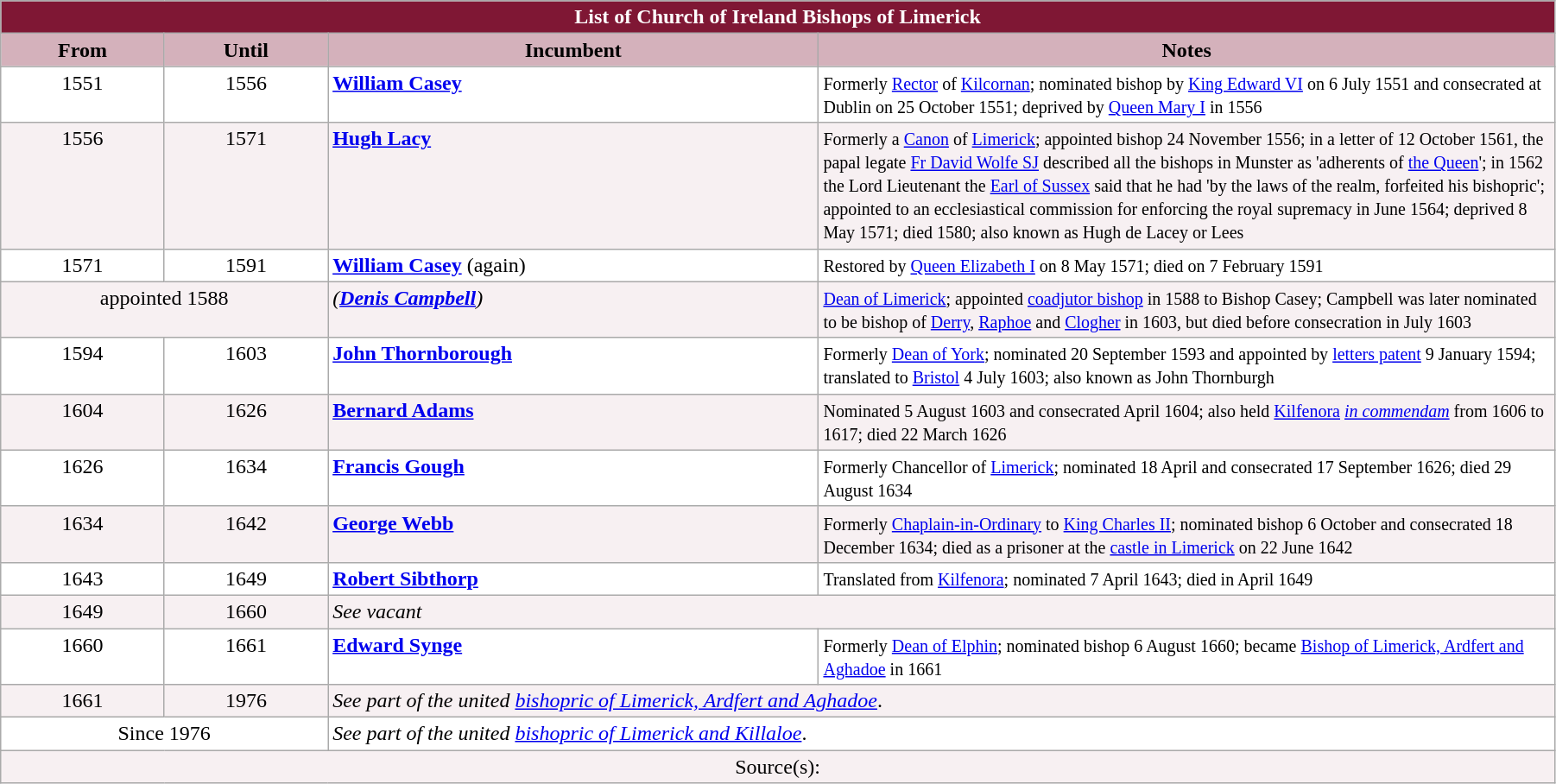<table class="wikitable" style="width:95%">
<tr>
<th colspan="4" style="background-color: #7F1734; color: white;">List of Church of Ireland Bishops of Limerick</th>
</tr>
<tr align=top>
<th style="background-color: #D4B1BB; width: 10%;">From</th>
<th style="background-color: #D4B1BB; width: 10%;">Until</th>
<th style="background-color: #D4B1BB; width: 30%;">Incumbent</th>
<th style="background-color: #D4B1BB; width: 45%;">Notes</th>
</tr>
<tr valign=top bgcolor="white">
<td align=center>1551</td>
<td align=center>1556</td>
<td><strong><a href='#'>William Casey</a></strong></td>
<td><small>Formerly <a href='#'>Rector</a> of <a href='#'>Kilcornan</a>; nominated bishop by <a href='#'>King Edward VI</a> on 6 July 1551 and consecrated at Dublin on 25 October 1551; deprived by <a href='#'>Queen Mary I</a> in 1556</small></td>
</tr>
<tr valign=top bgcolor="#F7F0F2">
<td align=center>1556</td>
<td align=center>1571</td>
<td><strong><a href='#'>Hugh Lacy</a></strong> </td>
<td><small>Formerly a <a href='#'>Canon</a> of <a href='#'>Limerick</a>; appointed bishop 24 November 1556; in a letter of 12 October 1561, the papal legate <a href='#'>Fr David Wolfe SJ</a> described all the bishops in Munster as 'adherents of <a href='#'>the Queen</a>'; in 1562 the Lord Lieutenant the <a href='#'>Earl of Sussex</a> said that he had 'by the laws of the realm, forfeited his bishopric'; appointed to an ecclesiastical commission for enforcing the royal supremacy in June 1564; deprived 8 May 1571; died 1580; also known as Hugh de Lacey or Lees</small></td>
</tr>
<tr valign=top bgcolor="white">
<td align=center>1571</td>
<td align=center>1591</td>
<td><strong><a href='#'>William Casey</a></strong> (again)</td>
<td><small>Restored by <a href='#'>Queen Elizabeth I</a> on 8 May 1571; died on 7 February 1591</small></td>
</tr>
<tr valign=top bgcolor="#F7F0F2">
<td colspan=2 align=center>appointed 1588</td>
<td><em>(<strong><a href='#'>Denis Campbell</a></strong>)</em></td>
<td><small><a href='#'>Dean of Limerick</a>; appointed <a href='#'>coadjutor bishop</a> in 1588 to Bishop Casey; Campbell was later nominated to be bishop of <a href='#'>Derry</a>, <a href='#'>Raphoe</a> and <a href='#'>Clogher</a> in 1603, but died before consecration in July 1603</small></td>
</tr>
<tr valign=top bgcolor="white">
<td align=center>1594</td>
<td align=center>1603</td>
<td><strong><a href='#'>John Thornborough</a></strong></td>
<td><small>Formerly <a href='#'>Dean of York</a>; nominated 20 September 1593 and appointed by <a href='#'>letters patent</a> 9 January 1594; translated to <a href='#'>Bristol</a> 4 July 1603; also known as John Thornburgh</small></td>
</tr>
<tr valign=top bgcolor="#F7F0F2">
<td align=center>1604</td>
<td align=center>1626</td>
<td><strong><a href='#'>Bernard Adams</a></strong></td>
<td><small>Nominated 5 August 1603 and consecrated April 1604; also held <a href='#'>Kilfenora</a> <em><a href='#'>in commendam</a></em> from 1606 to 1617; died 22 March 1626</small></td>
</tr>
<tr valign=top bgcolor="white">
<td align=center>1626</td>
<td align=center>1634</td>
<td><strong><a href='#'>Francis Gough</a></strong></td>
<td><small>Formerly Chancellor of <a href='#'>Limerick</a>; nominated 18 April and consecrated 17 September 1626; died 29 August 1634</small></td>
</tr>
<tr valign=top bgcolor="#F7F0F2">
<td align=center>1634</td>
<td align=center>1642</td>
<td><strong><a href='#'>George Webb</a></strong></td>
<td><small>Formerly <a href='#'>Chaplain-in-Ordinary</a> to <a href='#'>King Charles II</a>; nominated bishop 6 October and consecrated 18 December 1634; died as a prisoner at the <a href='#'>castle in Limerick</a> on 22 June 1642</small></td>
</tr>
<tr valign=top bgcolor="white">
<td align=center>1643</td>
<td align=center>1649</td>
<td><strong><a href='#'>Robert Sibthorp</a></strong></td>
<td><small>Translated from <a href='#'>Kilfenora</a>; nominated 7 April 1643; died in April 1649</small></td>
</tr>
<tr valign=top bgcolor="#F7F0F2">
<td align=center>1649</td>
<td align=center>1660</td>
<td colspan=2><em>See vacant</em></td>
</tr>
<tr valign=top bgcolor="white">
<td align=center>1660</td>
<td align=center>1661</td>
<td><strong><a href='#'>Edward Synge</a></strong></td>
<td><small>Formerly <a href='#'>Dean of Elphin</a>; nominated bishop 6 August 1660; became <a href='#'>Bishop of Limerick, Ardfert and Aghadoe</a> in 1661</small></td>
</tr>
<tr valign=top bgcolor="#F7F0F2">
<td align=center>1661</td>
<td align=center>1976</td>
<td colspan=2><em>See part of the united <a href='#'>bishopric of Limerick, Ardfert and Aghadoe</a></em>.</td>
</tr>
<tr valign=top bgcolor="white">
<td align=center colspan=2>Since 1976</td>
<td colspan=2><em>See part of the united <a href='#'>bishopric of Limerick and Killaloe</a></em>.</td>
</tr>
<tr valign=top bgcolor="#F7F0F2">
<td align=center colspan="4">Source(s):</td>
</tr>
</table>
